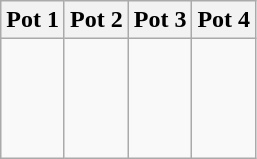<table class="wikitable">
<tr>
<th>Pot 1</th>
<th>Pot 2</th>
<th>Pot 3</th>
<th>Pot 4</th>
</tr>
<tr>
<td><br><br>
<br>
<br>
</td>
<td><br><br>
<br>
<br>
</td>
<td><br><br>
<br>
<br>
</td>
<td><br><br>
<br>
<br>
</td>
</tr>
</table>
